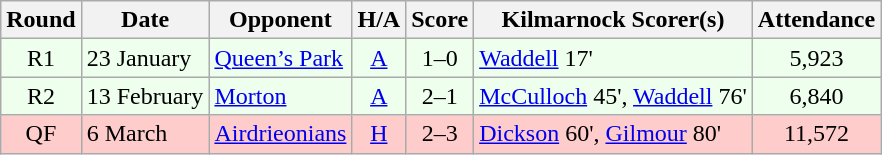<table class="wikitable" style="text-align:center">
<tr>
<th>Round</th>
<th>Date</th>
<th>Opponent</th>
<th>H/A</th>
<th>Score</th>
<th>Kilmarnock Scorer(s)</th>
<th>Attendance</th>
</tr>
<tr bgcolor=#EEFFEE>
<td>R1</td>
<td align=left>23 January</td>
<td align=left><a href='#'>Queen’s Park</a></td>
<td><a href='#'>A</a></td>
<td>1–0</td>
<td align=left><a href='#'>Waddell</a> 17'</td>
<td>5,923</td>
</tr>
<tr bgcolor=#EEFFEE>
<td>R2</td>
<td align=left>13 February</td>
<td align=left><a href='#'>Morton</a></td>
<td><a href='#'>A</a></td>
<td>2–1</td>
<td align=left><a href='#'>McCulloch</a> 45', <a href='#'>Waddell</a> 76'</td>
<td>6,840</td>
</tr>
<tr bgcolor=#FFCCCC>
<td>QF</td>
<td align=left>6 March</td>
<td align=left><a href='#'>Airdrieonians</a></td>
<td><a href='#'>H</a></td>
<td>2–3</td>
<td align=left><a href='#'>Dickson</a> 60', <a href='#'>Gilmour</a> 80'</td>
<td>11,572</td>
</tr>
</table>
